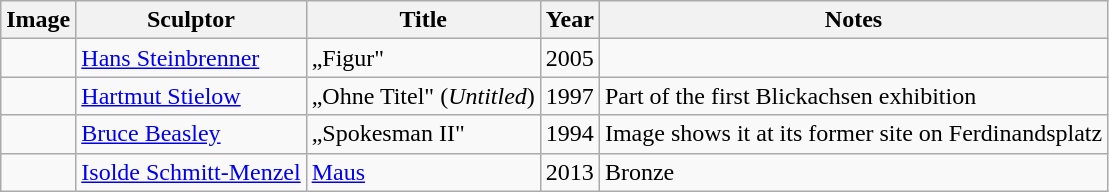<table class="wikitable sortable">
<tr>
<th>Image</th>
<th>Sculptor</th>
<th>Title</th>
<th>Year</th>
<th>Notes</th>
</tr>
<tr>
<td></td>
<td><a href='#'>Hans Steinbrenner</a></td>
<td>„Figur"</td>
<td>2005</td>
<td></td>
</tr>
<tr>
<td></td>
<td><a href='#'>Hartmut Stielow</a></td>
<td>„Ohne Titel" (<em>Untitled</em>)</td>
<td>1997</td>
<td>Part of the first Blickachsen exhibition</td>
</tr>
<tr>
<td></td>
<td><a href='#'>Bruce Beasley</a></td>
<td>„Spokesman II"</td>
<td>1994</td>
<td>Image shows it at its former site on Ferdinandsplatz</td>
</tr>
<tr>
<td></td>
<td><a href='#'>Isolde Schmitt-Menzel</a></td>
<td><a href='#'>Maus</a></td>
<td>2013</td>
<td>Bronze</td>
</tr>
</table>
